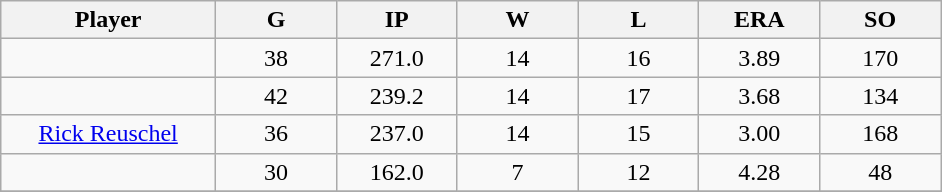<table class="wikitable sortable">
<tr>
<th bgcolor="#DDDDFF" width="16%">Player</th>
<th bgcolor="#DDDDFF" width="9%">G</th>
<th bgcolor="#DDDDFF" width="9%">IP</th>
<th bgcolor="#DDDDFF" width="9%">W</th>
<th bgcolor="#DDDDFF" width="9%">L</th>
<th bgcolor="#DDDDFF" width="9%">ERA</th>
<th bgcolor="#DDDDFF" width="9%">SO</th>
</tr>
<tr align="center">
<td></td>
<td>38</td>
<td>271.0</td>
<td>14</td>
<td>16</td>
<td>3.89</td>
<td>170</td>
</tr>
<tr align="center">
<td></td>
<td>42</td>
<td>239.2</td>
<td>14</td>
<td>17</td>
<td>3.68</td>
<td>134</td>
</tr>
<tr align="center">
<td><a href='#'>Rick Reuschel</a></td>
<td>36</td>
<td>237.0</td>
<td>14</td>
<td>15</td>
<td>3.00</td>
<td>168</td>
</tr>
<tr align=center>
<td></td>
<td>30</td>
<td>162.0</td>
<td>7</td>
<td>12</td>
<td>4.28</td>
<td>48</td>
</tr>
<tr align="center">
</tr>
</table>
